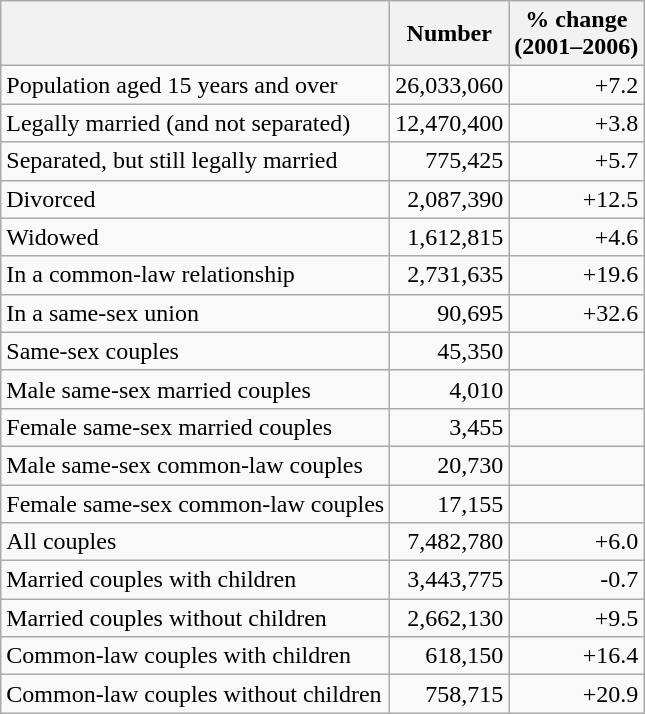<table class="wikitable sortable" style="text-align:right">
<tr>
<th><br></th>
<th>Number<br></th>
<th>% change<br>(2001–2006)<br></th>
</tr>
<tr>
<td align=left>Population aged 15 years and over</td>
<td>26,033,060</td>
<td>+7.2</td>
</tr>
<tr>
<td align=left>Legally married (and not separated)</td>
<td>12,470,400</td>
<td>+3.8</td>
</tr>
<tr>
<td align=left>Separated, but still legally married</td>
<td>775,425</td>
<td>+5.7</td>
</tr>
<tr>
<td align=left>Divorced</td>
<td>2,087,390</td>
<td>+12.5</td>
</tr>
<tr>
<td align=left>Widowed</td>
<td>1,612,815</td>
<td>+4.6</td>
</tr>
<tr>
<td align=left>In a common-law relationship</td>
<td>2,731,635</td>
<td>+19.6</td>
</tr>
<tr>
<td align=left>In a same-sex union</td>
<td>90,695</td>
<td>+32.6</td>
</tr>
<tr>
<td align=left>Same-sex couples</td>
<td>45,350</td>
<td></td>
</tr>
<tr>
<td align=left>Male same-sex married couples</td>
<td>4,010</td>
<td></td>
</tr>
<tr>
<td align=left>Female same-sex married couples</td>
<td>3,455</td>
<td></td>
</tr>
<tr>
<td align=left>Male same-sex common-law couples</td>
<td>20,730</td>
<td></td>
</tr>
<tr>
<td align=left>Female same-sex common-law couples</td>
<td>17,155</td>
<td></td>
</tr>
<tr>
<td align=left>All couples</td>
<td>7,482,780</td>
<td>+6.0</td>
</tr>
<tr>
<td align=left>Married couples with children</td>
<td>3,443,775</td>
<td>-0.7</td>
</tr>
<tr>
<td align=left>Married couples without children</td>
<td>2,662,130</td>
<td>+9.5</td>
</tr>
<tr>
<td align=left>Common-law couples with children</td>
<td>618,150</td>
<td>+16.4</td>
</tr>
<tr>
<td align=left>Common-law couples without children</td>
<td>758,715</td>
<td>+20.9</td>
</tr>
</table>
